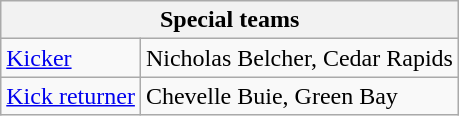<table class="wikitable">
<tr>
<th colspan="6">Special teams</th>
</tr>
<tr>
<td><a href='#'>Kicker</a></td>
<td>Nicholas Belcher, Cedar Rapids</td>
</tr>
<tr>
<td><a href='#'>Kick returner</a></td>
<td>Chevelle Buie, Green Bay</td>
</tr>
</table>
